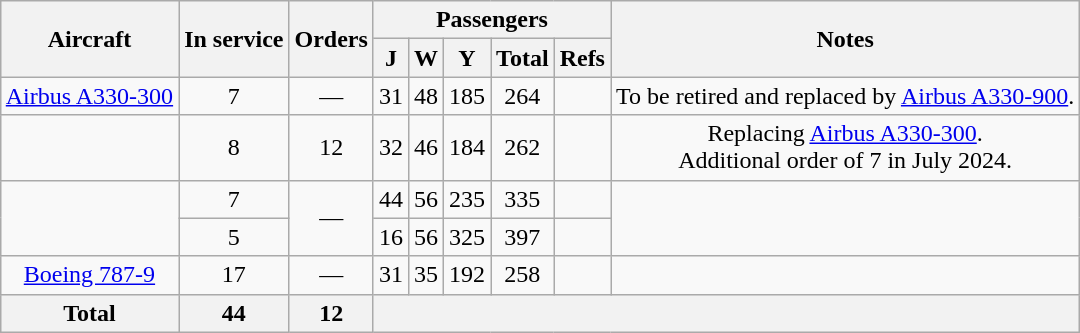<table class="wikitable" style="border-collapse:collapse;text-align:center;margin:auto;">
<tr>
<th rowspan="2">Aircraft</th>
<th rowspan="2">In service</th>
<th rowspan="2">Orders</th>
<th colspan="5">Passengers</th>
<th rowspan="2">Notes</th>
</tr>
<tr>
<th><abbr>J</abbr></th>
<th><abbr>W</abbr></th>
<th><abbr>Y</abbr></th>
<th>Total</th>
<th>Refs</th>
</tr>
<tr>
<td><a href='#'>Airbus A330-300</a></td>
<td>7</td>
<td>—</td>
<td>31</td>
<td>48</td>
<td>185</td>
<td>264</td>
<td></td>
<td>To be retired and replaced by <a href='#'>Airbus A330-900</a>.</td>
</tr>
<tr>
<td></td>
<td>8</td>
<td>12</td>
<td>32</td>
<td>46</td>
<td>184</td>
<td>262</td>
<td></td>
<td>Replacing <a href='#'>Airbus A330-300</a>.<br>Additional order of 7 in July 2024.</td>
</tr>
<tr>
<td rowspan="2"></td>
<td>7</td>
<td rowspan="2">—</td>
<td>44</td>
<td>56</td>
<td>235</td>
<td>335</td>
<td></td>
<td rowspan="2"></td>
</tr>
<tr>
<td>5</td>
<td>16</td>
<td>56</td>
<td>325</td>
<td>397</td>
<td></td>
</tr>
<tr>
<td><a href='#'>Boeing 787-9</a></td>
<td>17</td>
<td>—</td>
<td>31</td>
<td>35</td>
<td>192</td>
<td>258</td>
<td></td>
<td></td>
</tr>
<tr>
<th>Total</th>
<th>44</th>
<th>12</th>
<th colspan="6"></th>
</tr>
</table>
